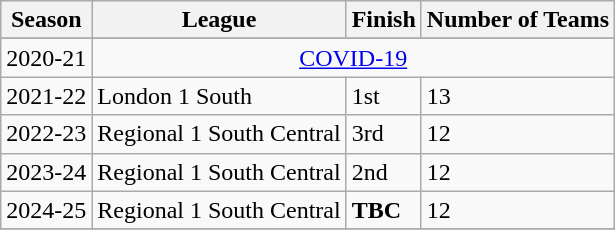<table class="wikitable sortable">
<tr>
<th>Season</th>
<th>League</th>
<th>Finish</th>
<th>Number of Teams</th>
</tr>
<tr>
</tr>
<tr>
<td>2020-21</td>
<td align=center colspan="7"><a href='#'>COVID-19</a></td>
</tr>
<tr>
<td>2021-22</td>
<td>London 1 South</td>
<td>1st</td>
<td>13</td>
</tr>
<tr>
<td>2022-23</td>
<td>Regional 1 South Central</td>
<td>3rd</td>
<td>12</td>
</tr>
<tr>
<td>2023-24</td>
<td>Regional 1 South Central</td>
<td>2nd</td>
<td>12</td>
</tr>
<tr>
<td>2024-25</td>
<td>Regional 1 South Central</td>
<td><strong>TBC</strong></td>
<td>12</td>
</tr>
<tr>
</tr>
</table>
